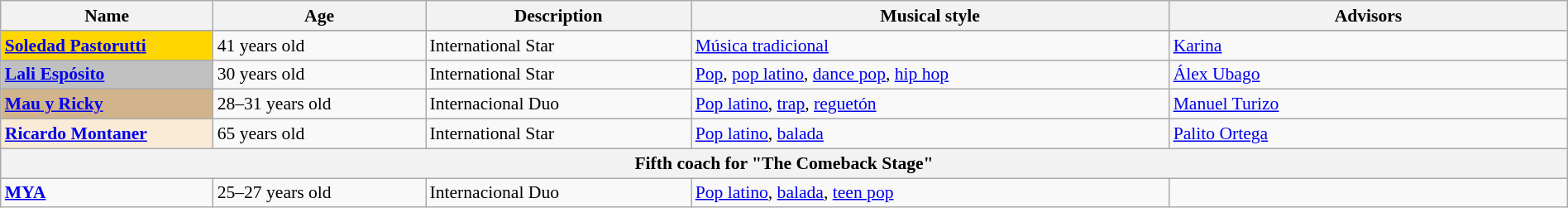<table class="wikitable" style="font-size:90%; width:100%">
<tr>
<th width="08%">Name</th>
<th width="08%">Age</th>
<th width="10%">Description</th>
<th width="18%">Musical style</th>
<th width="15%">Advisors</th>
</tr>
<tr>
</tr>
<tr>
<td style="background:gold"><strong><a href='#'>Soledad Pastorutti</a></strong></td>
<td>41 years old</td>
<td>International Star</td>
<td><a href='#'>Música tradicional</a></td>
<td><a href='#'>Karina</a></td>
</tr>
<tr>
<td style="background:silver"><strong><a href='#'>Lali Espósito</a></strong></td>
<td>30 years old</td>
<td>International Star</td>
<td><a href='#'>Pop</a>, <a href='#'>pop latino</a>, <a href='#'>dance pop</a>, <a href='#'>hip hop</a></td>
<td><a href='#'>Álex Ubago</a></td>
</tr>
<tr>
<td style="background:tan"><strong><a href='#'>Mau y Ricky</a></strong></td>
<td>28–31 years old</td>
<td>Internacional	Duo</td>
<td><a href='#'>Pop latino</a>, <a href='#'>trap</a>, <a href='#'>reguetón</a></td>
<td><a href='#'>Manuel Turizo</a></td>
</tr>
<tr>
<td style="background:antiqueWhite"><strong><a href='#'>Ricardo Montaner</a></strong></td>
<td>65 years old</td>
<td>International Star</td>
<td><a href='#'>Pop latino</a>, <a href='#'>balada</a></td>
<td><a href='#'>Palito Ortega</a></td>
</tr>
<tr>
<th colspan="5">Fifth coach for "The Comeback Stage"</th>
</tr>
<tr>
<td style="background:"><strong><a href='#'>MYA</a></strong></td>
<td>25–27 years old</td>
<td>Internacional Duo</td>
<td><a href='#'>Pop latino</a>, <a href='#'>balada</a>, <a href='#'>teen pop</a></td>
<td></td>
</tr>
</table>
